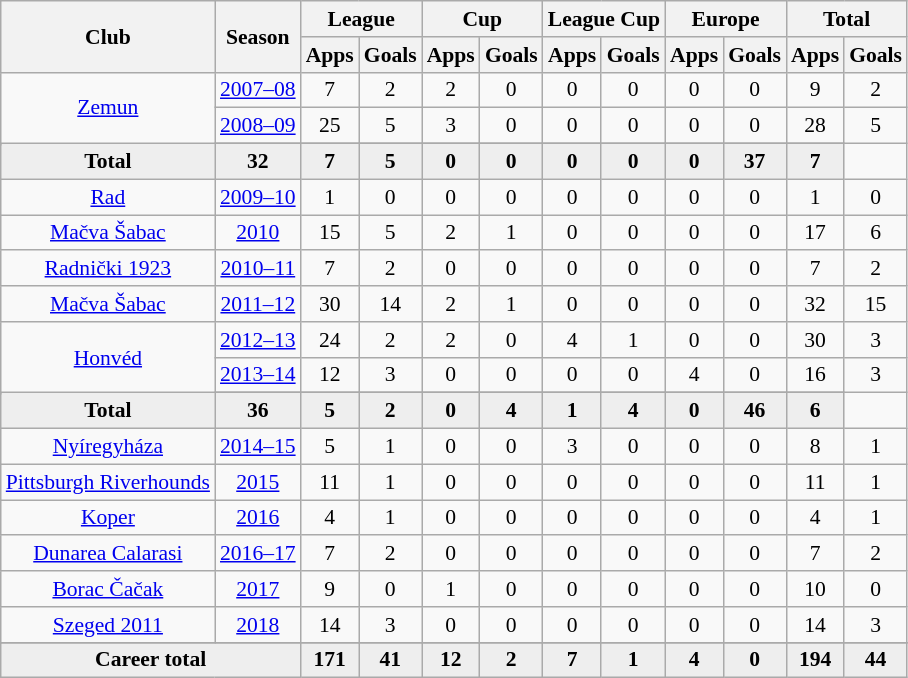<table class="wikitable" style="font-size:90%; text-align: center;">
<tr>
<th rowspan="2">Club</th>
<th rowspan="2">Season</th>
<th colspan="2">League</th>
<th colspan="2">Cup</th>
<th colspan="2">League Cup</th>
<th colspan="2">Europe</th>
<th colspan="2">Total</th>
</tr>
<tr>
<th>Apps</th>
<th>Goals</th>
<th>Apps</th>
<th>Goals</th>
<th>Apps</th>
<th>Goals</th>
<th>Apps</th>
<th>Goals</th>
<th>Apps</th>
<th>Goals</th>
</tr>
<tr>
<td rowspan="3"><a href='#'>Zemun</a></td>
<td><a href='#'>2007–08</a></td>
<td>7</td>
<td>2</td>
<td>2</td>
<td>0</td>
<td>0</td>
<td>0</td>
<td>0</td>
<td>0</td>
<td>9</td>
<td>2</td>
</tr>
<tr>
<td><a href='#'>2008–09</a></td>
<td>25</td>
<td>5</td>
<td>3</td>
<td>0</td>
<td>0</td>
<td>0</td>
<td>0</td>
<td>0</td>
<td>28</td>
<td>5</td>
</tr>
<tr>
</tr>
<tr style="font-weight:bold; background-color:#eeeeee;">
<td>Total</td>
<td>32</td>
<td>7</td>
<td>5</td>
<td>0</td>
<td>0</td>
<td>0</td>
<td>0</td>
<td>0</td>
<td>37</td>
<td>7</td>
</tr>
<tr>
<td><a href='#'>Rad</a></td>
<td><a href='#'>2009–10</a></td>
<td>1</td>
<td>0</td>
<td>0</td>
<td>0</td>
<td>0</td>
<td>0</td>
<td>0</td>
<td>0</td>
<td>1</td>
<td>0</td>
</tr>
<tr>
<td><a href='#'>Mačva Šabac</a></td>
<td><a href='#'>2010</a></td>
<td>15</td>
<td>5</td>
<td>2</td>
<td>1</td>
<td>0</td>
<td>0</td>
<td>0</td>
<td>0</td>
<td>17</td>
<td>6</td>
</tr>
<tr>
<td><a href='#'>Radnički 1923</a></td>
<td><a href='#'>2010–11</a></td>
<td>7</td>
<td>2</td>
<td>0</td>
<td>0</td>
<td>0</td>
<td>0</td>
<td>0</td>
<td>0</td>
<td>7</td>
<td>2</td>
</tr>
<tr>
<td><a href='#'>Mačva Šabac</a></td>
<td><a href='#'>2011–12</a></td>
<td>30</td>
<td>14</td>
<td>2</td>
<td>1</td>
<td>0</td>
<td>0</td>
<td>0</td>
<td>0</td>
<td>32</td>
<td>15</td>
</tr>
<tr>
<td rowspan="3"><a href='#'>Honvéd</a></td>
<td><a href='#'>2012–13</a></td>
<td>24</td>
<td>2</td>
<td>2</td>
<td>0</td>
<td>4</td>
<td>1</td>
<td>0</td>
<td>0</td>
<td>30</td>
<td>3</td>
</tr>
<tr>
<td><a href='#'>2013–14</a></td>
<td>12</td>
<td>3</td>
<td>0</td>
<td>0</td>
<td>0</td>
<td>0</td>
<td>4</td>
<td>0</td>
<td>16</td>
<td>3</td>
</tr>
<tr>
</tr>
<tr style="font-weight:bold; background-color:#eeeeee;">
<td>Total</td>
<td>36</td>
<td>5</td>
<td>2</td>
<td>0</td>
<td>4</td>
<td>1</td>
<td>4</td>
<td>0</td>
<td>46</td>
<td>6</td>
</tr>
<tr>
<td><a href='#'>Nyíregyháza</a></td>
<td><a href='#'>2014–15</a></td>
<td>5</td>
<td>1</td>
<td>0</td>
<td>0</td>
<td>3</td>
<td>0</td>
<td>0</td>
<td>0</td>
<td>8</td>
<td>1</td>
</tr>
<tr>
<td><a href='#'>Pittsburgh Riverhounds</a></td>
<td><a href='#'>2015</a></td>
<td>11</td>
<td>1</td>
<td>0</td>
<td>0</td>
<td>0</td>
<td>0</td>
<td>0</td>
<td>0</td>
<td>11</td>
<td>1</td>
</tr>
<tr>
<td><a href='#'>Koper</a></td>
<td><a href='#'>2016</a></td>
<td>4</td>
<td>1</td>
<td>0</td>
<td>0</td>
<td>0</td>
<td>0</td>
<td>0</td>
<td>0</td>
<td>4</td>
<td>1</td>
</tr>
<tr>
<td><a href='#'>Dunarea Calarasi</a></td>
<td><a href='#'>2016–17</a></td>
<td>7</td>
<td>2</td>
<td>0</td>
<td>0</td>
<td>0</td>
<td>0</td>
<td>0</td>
<td>0</td>
<td>7</td>
<td>2</td>
</tr>
<tr>
<td><a href='#'>Borac Čačak</a></td>
<td><a href='#'>2017</a></td>
<td>9</td>
<td>0</td>
<td>1</td>
<td>0</td>
<td>0</td>
<td>0</td>
<td>0</td>
<td>0</td>
<td>10</td>
<td>0</td>
</tr>
<tr>
<td><a href='#'>Szeged 2011</a></td>
<td><a href='#'>2018</a></td>
<td>14</td>
<td>3</td>
<td>0</td>
<td>0</td>
<td>0</td>
<td>0</td>
<td>0</td>
<td>0</td>
<td>14</td>
<td>3</td>
</tr>
<tr>
</tr>
<tr style="font-weight:bold; background-color:#eeeeee;">
<td colspan="2">Career total</td>
<td>171</td>
<td>41</td>
<td>12</td>
<td>2</td>
<td>7</td>
<td>1</td>
<td>4</td>
<td>0</td>
<td>194</td>
<td>44</td>
</tr>
</table>
